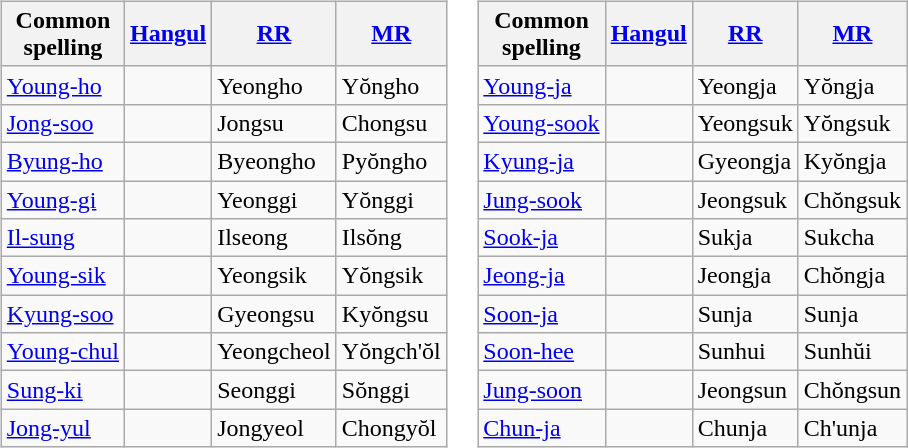<table>
<tr>
<td><br><table class="wikitable sortable">
<tr>
<th>Common<br>spelling</th>
<th><a href='#'>Hangul</a></th>
<th><a href='#'>RR</a></th>
<th><a href='#'>MR</a></th>
</tr>
<tr>
<td><a href='#'>Young-ho</a></td>
<td></td>
<td>Yeongho</td>
<td>Yŏngho</td>
</tr>
<tr>
<td><a href='#'>Jong-soo</a></td>
<td></td>
<td>Jongsu</td>
<td>Chongsu</td>
</tr>
<tr>
<td><a href='#'>Byung-ho</a></td>
<td></td>
<td>Byeongho</td>
<td>Pyŏngho</td>
</tr>
<tr>
<td><a href='#'>Young-gi</a></td>
<td></td>
<td>Yeonggi</td>
<td>Yŏnggi</td>
</tr>
<tr>
<td><a href='#'>Il-sung</a></td>
<td></td>
<td>Ilseong</td>
<td>Ilsŏng</td>
</tr>
<tr>
<td><a href='#'>Young-sik</a></td>
<td></td>
<td>Yeongsik</td>
<td>Yŏngsik</td>
</tr>
<tr>
<td><a href='#'>Kyung-soo</a></td>
<td></td>
<td>Gyeongsu</td>
<td>Kyŏngsu</td>
</tr>
<tr>
<td><a href='#'>Young-chul</a></td>
<td></td>
<td>Yeongcheol</td>
<td>Yŏngch'ŏl</td>
</tr>
<tr>
<td><a href='#'>Sung-ki</a></td>
<td></td>
<td>Seonggi</td>
<td>Sŏnggi</td>
</tr>
<tr>
<td><a href='#'>Jong-yul</a></td>
<td></td>
<td>Jongyeol</td>
<td>Chongyŏl</td>
</tr>
</table>
</td>
<td><br><table class="wikitable sortable">
<tr>
<th>Common<br>spelling</th>
<th><a href='#'>Hangul</a></th>
<th><a href='#'>RR</a></th>
<th><a href='#'>MR</a></th>
</tr>
<tr>
<td><a href='#'>Young-ja</a></td>
<td></td>
<td>Yeongja</td>
<td>Yŏngja</td>
</tr>
<tr>
<td><a href='#'>Young-sook</a></td>
<td></td>
<td>Yeongsuk</td>
<td>Yŏngsuk</td>
</tr>
<tr>
<td><a href='#'>Kyung-ja</a></td>
<td></td>
<td>Gyeongja</td>
<td>Kyŏngja</td>
</tr>
<tr>
<td><a href='#'>Jung-sook</a></td>
<td></td>
<td>Jeongsuk</td>
<td>Chŏngsuk</td>
</tr>
<tr>
<td><a href='#'>Sook-ja</a></td>
<td></td>
<td>Sukja</td>
<td>Sukcha</td>
</tr>
<tr>
<td><a href='#'>Jeong-ja</a></td>
<td></td>
<td>Jeongja</td>
<td>Chŏngja</td>
</tr>
<tr>
<td><a href='#'>Soon-ja</a></td>
<td></td>
<td>Sunja</td>
<td>Sunja</td>
</tr>
<tr>
<td><a href='#'>Soon-hee</a></td>
<td></td>
<td>Sunhui</td>
<td>Sunhŭi</td>
</tr>
<tr>
<td><a href='#'>Jung-soon</a></td>
<td></td>
<td>Jeongsun</td>
<td>Chŏngsun</td>
</tr>
<tr>
<td><a href='#'>Chun-ja</a></td>
<td></td>
<td>Chunja</td>
<td>Ch'unja</td>
</tr>
</table>
</td>
</tr>
</table>
